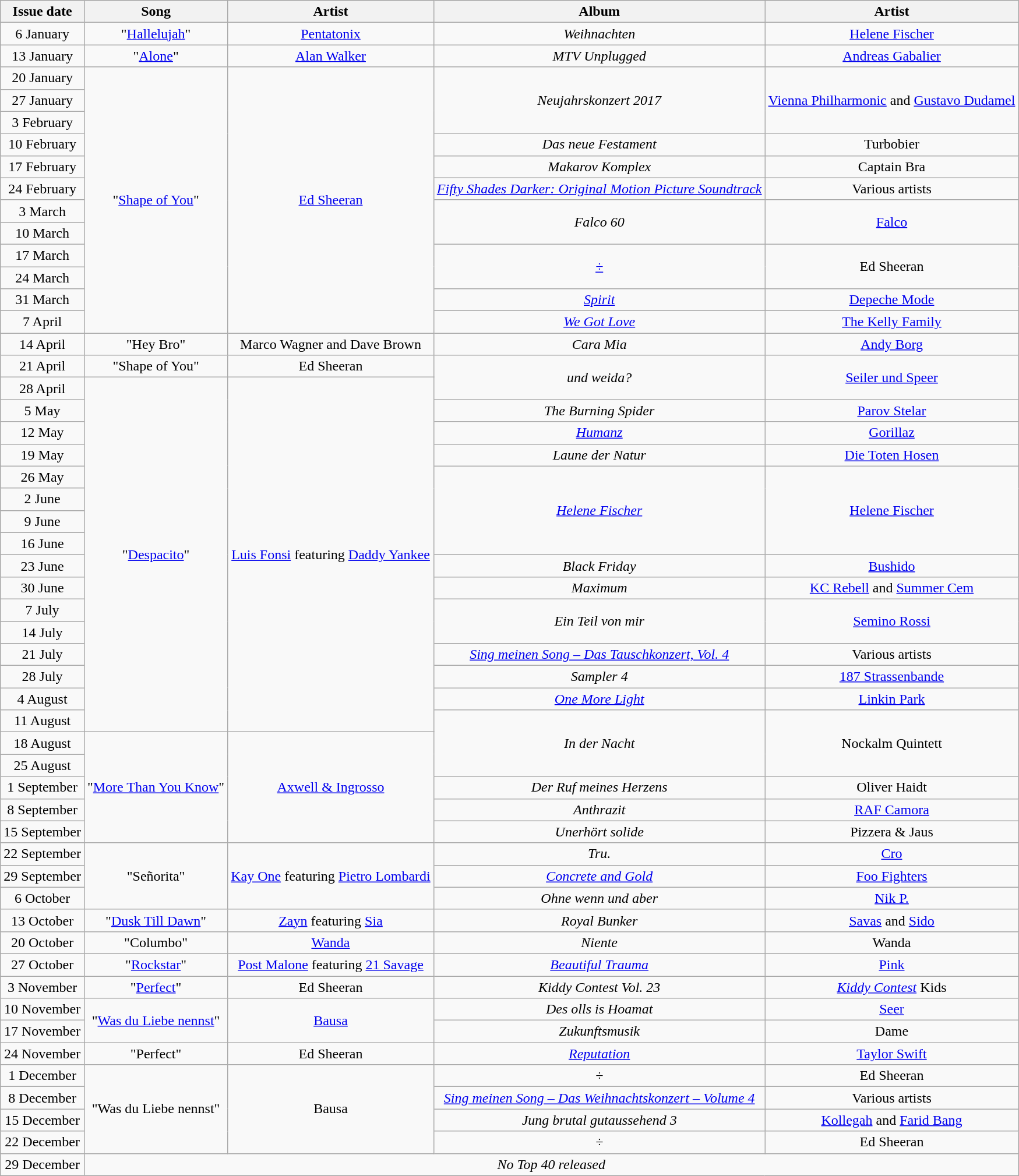<table class="wikitable plainrowheaders" style="text-align:center">
<tr>
<th>Issue date</th>
<th>Song</th>
<th>Artist</th>
<th>Album</th>
<th>Artist</th>
</tr>
<tr>
<td>6 January</td>
<td>"<a href='#'>Hallelujah</a>"</td>
<td><a href='#'>Pentatonix</a></td>
<td><em>Weihnachten</em></td>
<td><a href='#'>Helene Fischer</a></td>
</tr>
<tr>
<td>13 January</td>
<td>"<a href='#'>Alone</a>"</td>
<td><a href='#'>Alan Walker</a></td>
<td><em>MTV Unplugged</em></td>
<td><a href='#'>Andreas Gabalier</a></td>
</tr>
<tr>
<td>20 January</td>
<td rowspan="12">"<a href='#'>Shape of You</a>"</td>
<td rowspan="12"><a href='#'>Ed Sheeran</a></td>
<td rowspan="3"><em>Neujahrskonzert 2017</em></td>
<td rowspan="3"><a href='#'>Vienna Philharmonic</a> and <a href='#'>Gustavo Dudamel</a></td>
</tr>
<tr>
<td>27 January</td>
</tr>
<tr>
<td>3 February</td>
</tr>
<tr>
<td>10 February</td>
<td><em>Das neue Festament</em></td>
<td>Turbobier</td>
</tr>
<tr>
<td>17 February</td>
<td><em>Makarov Komplex</em></td>
<td>Captain Bra</td>
</tr>
<tr>
<td>24 February</td>
<td><em><a href='#'>Fifty Shades Darker: Original Motion Picture Soundtrack</a></em></td>
<td>Various artists</td>
</tr>
<tr>
<td>3 March</td>
<td rowspan="2"><em>Falco 60</em></td>
<td rowspan="2"><a href='#'>Falco</a></td>
</tr>
<tr>
<td>10 March</td>
</tr>
<tr>
<td>17 March</td>
<td rowspan="2"><em><a href='#'>÷</a></em></td>
<td rowspan="2">Ed Sheeran</td>
</tr>
<tr>
<td>24 March</td>
</tr>
<tr>
<td>31 March</td>
<td><em><a href='#'>Spirit</a></em></td>
<td><a href='#'>Depeche Mode</a></td>
</tr>
<tr>
<td>7 April</td>
<td><em><a href='#'>We Got Love</a></em></td>
<td><a href='#'>The Kelly Family</a></td>
</tr>
<tr>
<td>14 April</td>
<td>"Hey Bro"</td>
<td>Marco Wagner and Dave Brown</td>
<td><em>Cara Mia</em></td>
<td><a href='#'>Andy Borg</a></td>
</tr>
<tr>
<td>21 April</td>
<td>"Shape of You"</td>
<td>Ed Sheeran</td>
<td rowspan="2"><em>und weida?</em></td>
<td rowspan="2"><a href='#'>Seiler und Speer</a></td>
</tr>
<tr>
<td>28 April</td>
<td rowspan="16">"<a href='#'>Despacito</a>"</td>
<td rowspan="16"><a href='#'>Luis Fonsi</a> featuring <a href='#'>Daddy Yankee</a></td>
</tr>
<tr>
<td>5 May</td>
<td><em>The Burning Spider</em></td>
<td><a href='#'>Parov Stelar</a></td>
</tr>
<tr>
<td>12 May</td>
<td><em><a href='#'>Humanz</a></em></td>
<td><a href='#'>Gorillaz</a></td>
</tr>
<tr>
<td>19 May</td>
<td><em>Laune der Natur</em></td>
<td><a href='#'>Die Toten Hosen</a></td>
</tr>
<tr>
<td>26 May</td>
<td rowspan="4"><em><a href='#'>Helene Fischer</a></em></td>
<td rowspan="4"><a href='#'>Helene Fischer</a></td>
</tr>
<tr>
<td>2 June</td>
</tr>
<tr>
<td>9 June</td>
</tr>
<tr>
<td>16 June</td>
</tr>
<tr>
<td>23 June</td>
<td><em>Black Friday</em></td>
<td><a href='#'>Bushido</a></td>
</tr>
<tr>
<td>30 June</td>
<td><em>Maximum</em></td>
<td><a href='#'>KC Rebell</a> and <a href='#'>Summer Cem</a></td>
</tr>
<tr>
<td>7 July</td>
<td rowspan="2"><em>Ein Teil von mir</em></td>
<td rowspan="2"><a href='#'>Semino Rossi</a></td>
</tr>
<tr>
<td>14 July</td>
</tr>
<tr>
<td>21 July</td>
<td><em><a href='#'>Sing meinen Song – Das Tauschkonzert, Vol. 4</a></em></td>
<td>Various artists</td>
</tr>
<tr>
<td>28 July</td>
<td><em>Sampler 4</em></td>
<td><a href='#'>187 Strassenbande</a></td>
</tr>
<tr>
<td>4 August</td>
<td><em><a href='#'>One More Light</a></em></td>
<td><a href='#'>Linkin Park</a></td>
</tr>
<tr>
<td>11 August</td>
<td rowspan="3"><em>In der Nacht</em></td>
<td rowspan="3">Nockalm Quintett</td>
</tr>
<tr>
<td>18 August</td>
<td rowspan="5">"<a href='#'>More Than You Know</a>"</td>
<td rowspan="5"><a href='#'>Axwell & Ingrosso</a></td>
</tr>
<tr>
<td>25 August</td>
</tr>
<tr>
<td>1 September</td>
<td><em>Der Ruf meines Herzens</em></td>
<td>Oliver Haidt</td>
</tr>
<tr>
<td>8 September</td>
<td><em>Anthrazit</em></td>
<td><a href='#'>RAF Camora</a></td>
</tr>
<tr>
<td>15 September</td>
<td><em>Unerhört solide</em></td>
<td>Pizzera & Jaus</td>
</tr>
<tr>
<td>22 September</td>
<td rowspan="3">"Señorita"</td>
<td rowspan="3"><a href='#'>Kay One</a> featuring <a href='#'>Pietro Lombardi</a></td>
<td><em>Tru.</em></td>
<td><a href='#'>Cro</a></td>
</tr>
<tr>
<td>29 September</td>
<td><em><a href='#'>Concrete and Gold</a></em></td>
<td><a href='#'>Foo Fighters</a></td>
</tr>
<tr>
<td>6 October</td>
<td><em>Ohne wenn und aber</em></td>
<td><a href='#'>Nik P.</a></td>
</tr>
<tr>
<td>13 October</td>
<td>"<a href='#'>Dusk Till Dawn</a>"</td>
<td><a href='#'>Zayn</a> featuring <a href='#'>Sia</a></td>
<td><em>Royal Bunker</em></td>
<td><a href='#'>Savas</a> and <a href='#'>Sido</a></td>
</tr>
<tr>
<td>20 October</td>
<td>"Columbo"</td>
<td><a href='#'>Wanda</a></td>
<td><em>Niente</em></td>
<td>Wanda</td>
</tr>
<tr>
<td>27 October</td>
<td>"<a href='#'>Rockstar</a>"</td>
<td><a href='#'>Post Malone</a> featuring <a href='#'>21 Savage</a></td>
<td><em><a href='#'>Beautiful Trauma</a></em></td>
<td><a href='#'>Pink</a></td>
</tr>
<tr>
<td>3 November</td>
<td>"<a href='#'>Perfect</a>"</td>
<td>Ed Sheeran</td>
<td><em>Kiddy Contest Vol. 23</em></td>
<td><em><a href='#'>Kiddy Contest</a></em> Kids</td>
</tr>
<tr>
<td>10 November</td>
<td rowspan="2">"<a href='#'>Was du Liebe nennst</a>"</td>
<td rowspan="2"><a href='#'>Bausa</a></td>
<td><em>Des olls is Hoamat</em></td>
<td><a href='#'>Seer</a></td>
</tr>
<tr>
<td>17 November</td>
<td><em>Zukunftsmusik</em></td>
<td>Dame</td>
</tr>
<tr>
<td>24 November</td>
<td>"Perfect"</td>
<td>Ed Sheeran</td>
<td><em><a href='#'>Reputation</a></em></td>
<td><a href='#'>Taylor Swift</a></td>
</tr>
<tr>
<td>1 December</td>
<td rowspan="4">"Was du Liebe nennst"</td>
<td rowspan="4">Bausa</td>
<td><em>÷</em></td>
<td>Ed Sheeran</td>
</tr>
<tr>
<td>8 December</td>
<td><em><a href='#'>Sing meinen Song – Das Weihnachtskonzert – Volume 4</a></em></td>
<td>Various artists</td>
</tr>
<tr>
<td>15 December</td>
<td><em>Jung brutal gutaussehend 3</em></td>
<td><a href='#'>Kollegah</a> and <a href='#'>Farid Bang</a></td>
</tr>
<tr>
<td>22 December</td>
<td><em>÷</em></td>
<td>Ed Sheeran</td>
</tr>
<tr>
<td>29 December</td>
<td align="center" colspan="4"><em>No Top 40 released</em></td>
</tr>
</table>
